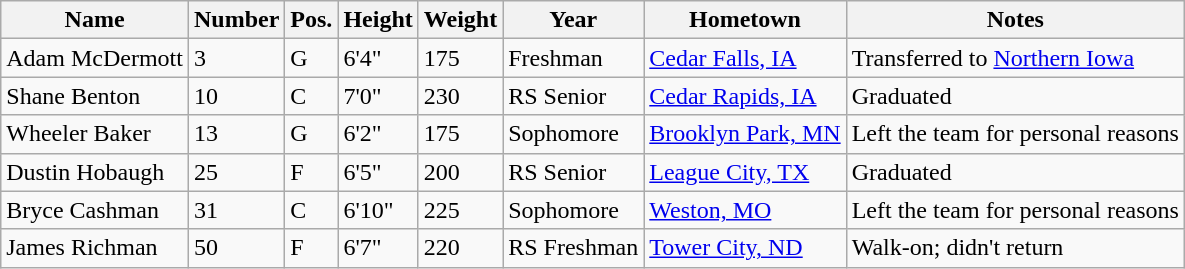<table class="wikitable sortable" border="1">
<tr>
<th>Name</th>
<th>Number</th>
<th>Pos.</th>
<th>Height</th>
<th>Weight</th>
<th>Year</th>
<th>Hometown</th>
<th class="unsortable">Notes</th>
</tr>
<tr>
<td>Adam McDermott</td>
<td>3</td>
<td>G</td>
<td>6'4"</td>
<td>175</td>
<td>Freshman</td>
<td><a href='#'>Cedar Falls, IA</a></td>
<td>Transferred to <a href='#'>Northern Iowa</a></td>
</tr>
<tr>
<td>Shane Benton</td>
<td>10</td>
<td>C</td>
<td>7'0"</td>
<td>230</td>
<td>RS Senior</td>
<td><a href='#'>Cedar Rapids, IA</a></td>
<td>Graduated</td>
</tr>
<tr>
<td>Wheeler Baker</td>
<td>13</td>
<td>G</td>
<td>6'2"</td>
<td>175</td>
<td>Sophomore</td>
<td><a href='#'>Brooklyn Park, MN</a></td>
<td>Left the team for personal reasons</td>
</tr>
<tr>
<td>Dustin Hobaugh</td>
<td>25</td>
<td>F</td>
<td>6'5"</td>
<td>200</td>
<td>RS Senior</td>
<td><a href='#'>League City, TX</a></td>
<td>Graduated</td>
</tr>
<tr>
<td>Bryce Cashman</td>
<td>31</td>
<td>C</td>
<td>6'10"</td>
<td>225</td>
<td>Sophomore</td>
<td><a href='#'>Weston, MO</a></td>
<td>Left the team for personal reasons</td>
</tr>
<tr>
<td>James Richman</td>
<td>50</td>
<td>F</td>
<td>6'7"</td>
<td>220</td>
<td>RS Freshman</td>
<td><a href='#'>Tower City, ND</a></td>
<td>Walk-on; didn't return</td>
</tr>
</table>
